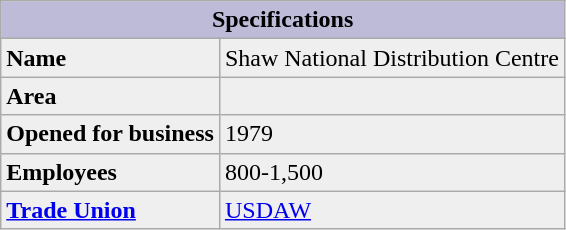<table class="wikitable" style="border:#999; background:white;">
<tr style="background:#bdbbd7;">
<td colspan="2" style="text-align:center;"><span><strong>Specifications</strong></span></td>
</tr>
<tr style="background:#efefef;">
<td><strong>Name</strong></td>
<td>Shaw National Distribution Centre</td>
</tr>
<tr style="background:#efefef;">
<td><strong>Area</strong></td>
<td></td>
</tr>
<tr style="background:#efefef;">
<td><strong>Opened for business</strong></td>
<td>1979</td>
</tr>
<tr style="background:#efefef;">
<td><strong>Employees</strong></td>
<td>800-1,500</td>
</tr>
<tr style="background:#efefef;">
<td><strong><a href='#'>Trade Union</a></strong></td>
<td><a href='#'>USDAW</a></td>
</tr>
</table>
